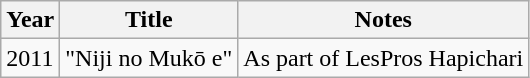<table class="wikitable">
<tr>
<th>Year</th>
<th>Title</th>
<th>Notes</th>
</tr>
<tr>
<td>2011</td>
<td>"Niji no Mukō e"</td>
<td>As part of LesPros Hapichari</td>
</tr>
</table>
